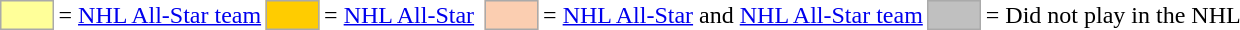<table>
<tr>
<td style="background-color:#FFFF99; border:1px solid #aaaaaa; width:2em;"></td>
<td>= <a href='#'>NHL All-Star team</a></td>
<td style="background-color:#FFCC00; border:1px solid #aaaaaa; width:2em;"></td>
<td>= <a href='#'>NHL All-Star</a></td>
<td></td>
<td style="background-color:#FBCEB1; border:1px solid #aaaaaa; width:2em;"></td>
<td>= <a href='#'>NHL All-Star</a>  and <a href='#'>NHL All-Star team</a></td>
<td style="background-color:#C0C0C0; border:1px solid #aaaaaa; width:2em;"></td>
<td>= Did not play in the NHL</td>
</tr>
</table>
